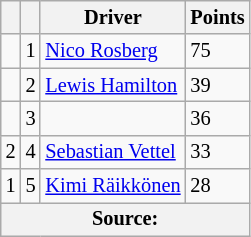<table class="wikitable" style="font-size: 85%;">
<tr>
<th></th>
<th></th>
<th>Driver</th>
<th>Points</th>
</tr>
<tr>
<td align="left"></td>
<td align="center">1</td>
<td> <a href='#'>Nico Rosberg</a></td>
<td align="left">75</td>
</tr>
<tr>
<td align="left"></td>
<td align="center">2</td>
<td> <a href='#'>Lewis Hamilton</a></td>
<td align="left">39</td>
</tr>
<tr>
<td align="left"></td>
<td align="center">3</td>
<td></td>
<td align="left">36</td>
</tr>
<tr>
<td align="left"> 2</td>
<td align="center">4</td>
<td> <a href='#'>Sebastian Vettel</a></td>
<td align="left">33</td>
</tr>
<tr>
<td align="left"> 1</td>
<td align="center">5</td>
<td> <a href='#'>Kimi Räikkönen</a></td>
<td align="left">28</td>
</tr>
<tr>
<th colspan=4>Source: </th>
</tr>
</table>
